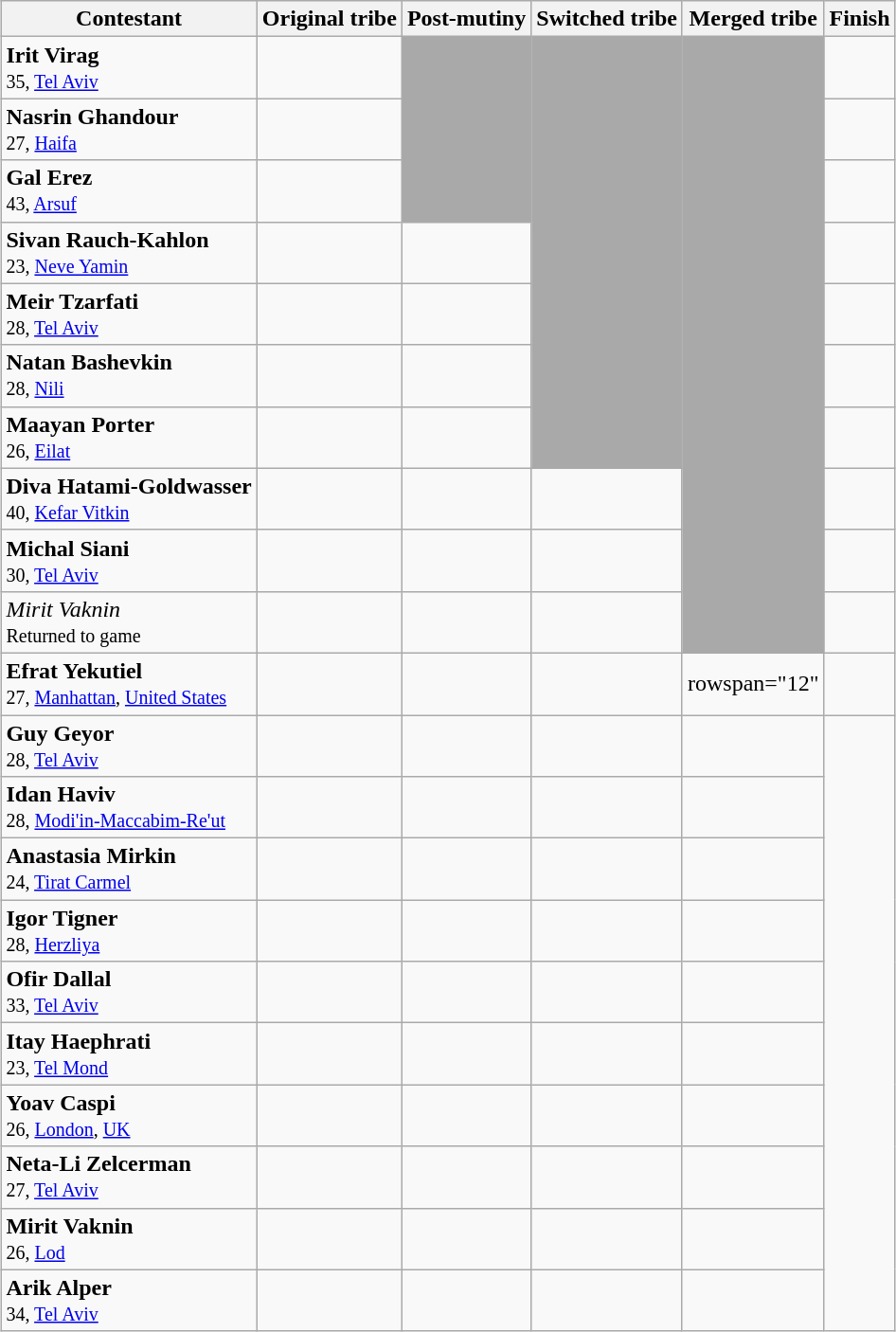<table class="wikitable sortable nowrap" style="margin: auto; text-align: center;">
<tr>
<th>Contestant</th>
<th>Original tribe</th>
<th>Post-mutiny</th>
<th>Switched tribe</th>
<th>Merged tribe</th>
<th>Finish</th>
</tr>
<tr>
<td style="text-align: left;"><strong>Irit Virag</strong><br><small>35, <a href='#'>Tel Aviv</a></small></td>
<td></td>
<td rowspan=3 bgcolor=darkgray></td>
<td rowspan=7 bgcolor=darkgray></td>
<td rowspan=10 bgcolor=darkgray></td>
<td></td>
</tr>
<tr>
<td style="text-align: left;"><strong>Nasrin Ghandour</strong><br><small>27, <a href='#'>Haifa</a></small></td>
<td></td>
<td></td>
</tr>
<tr>
<td style="text-align: left;"><strong>Gal Erez</strong><br><small>43, <a href='#'>Arsuf</a></small></td>
<td></td>
<td></td>
</tr>
<tr>
<td style="text-align: left;"><strong>Sivan Rauch-Kahlon</strong><br><small>23, <a href='#'>Neve Yamin</a></small></td>
<td></td>
<td></td>
<td></td>
</tr>
<tr>
<td style="text-align: left;"><strong>Meir Tzarfati</strong><br><small>28, <a href='#'>Tel Aviv</a></small></td>
<td></td>
<td></td>
<td></td>
</tr>
<tr>
<td style="text-align: left;"><strong>Natan Bashevkin</strong><br><small>28, <a href='#'>Nili</a></small></td>
<td></td>
<td></td>
<td></td>
</tr>
<tr>
<td style="text-align: left;"><strong>Maayan Porter</strong><br><small>26, <a href='#'>Eilat</a></small></td>
<td></td>
<td></td>
<td></td>
</tr>
<tr>
<td style="text-align: left;"><strong>Diva Hatami-Goldwasser</strong><br><small>40, <a href='#'>Kefar Vitkin</a></small></td>
<td></td>
<td></td>
<td></td>
<td></td>
</tr>
<tr>
<td style="text-align: left;"><strong>Michal Siani</strong><br><small>30, <a href='#'>Tel Aviv</a></small></td>
<td></td>
<td></td>
<td></td>
<td></td>
</tr>
<tr>
<td style="text-align: left;"><em>Mirit Vaknin</em><br><small>Returned to game</small></td>
<td></td>
<td></td>
<td></td>
<td></td>
</tr>
<tr>
<td style="text-align: left;"><strong>Efrat Yekutiel</strong><br><small>27, <a href='#'>Manhattan</a>, <a href='#'>United States</a></small></td>
<td></td>
<td></td>
<td></td>
<td>rowspan="12" </td>
<td></td>
</tr>
<tr>
<td style="text-align: left;"><strong>Guy Geyor</strong><br><small>28, <a href='#'>Tel Aviv</a></small></td>
<td></td>
<td></td>
<td></td>
<td></td>
</tr>
<tr>
<td style="text-align: left;"><strong>Idan Haviv</strong><br><small>28, <a href='#'>Modi'in-Maccabim-Re'ut</a></small></td>
<td></td>
<td></td>
<td></td>
<td></td>
</tr>
<tr>
<td style="text-align: left;"><strong>Anastasia Mirkin</strong><br><small>24, <a href='#'>Tirat Carmel</a></small></td>
<td></td>
<td></td>
<td></td>
<td></td>
</tr>
<tr>
<td style="text-align: left;"><strong>Igor Tigner</strong><br><small>28, <a href='#'>Herzliya</a></small></td>
<td></td>
<td></td>
<td></td>
<td></td>
</tr>
<tr>
<td style="text-align: left;"><strong>Ofir Dallal</strong><br><small>33, <a href='#'>Tel Aviv</a></small></td>
<td></td>
<td></td>
<td></td>
<td></td>
</tr>
<tr>
<td style="text-align: left;"><strong>Itay Haephrati</strong><br><small>23, <a href='#'>Tel Mond</a></small></td>
<td></td>
<td></td>
<td></td>
<td></td>
</tr>
<tr>
<td style="text-align: left;"><strong>Yoav Caspi</strong><br><small>26, <a href='#'>London</a>, <a href='#'>UK</a></small></td>
<td></td>
<td></td>
<td></td>
<td></td>
</tr>
<tr>
<td style="text-align: left;"><strong>Neta-Li Zelcerman</strong><br><small>27, <a href='#'>Tel Aviv</a></small></td>
<td></td>
<td></td>
<td></td>
<td></td>
</tr>
<tr>
<td style="text-align: left;"><strong>Mirit Vaknin</strong><br><small> 26, <a href='#'>Lod</a></small></td>
<td></td>
<td></td>
<td></td>
<td></td>
</tr>
<tr>
<td style="text-align: left;"><strong>Arik Alper</strong><br><small>34, <a href='#'>Tel Aviv</a></small></td>
<td></td>
<td></td>
<td></td>
<td></td>
</tr>
</table>
